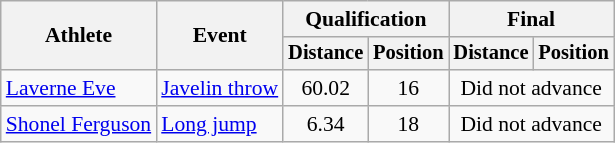<table class=wikitable style="font-size:90%">
<tr>
<th rowspan="2">Athlete</th>
<th rowspan="2">Event</th>
<th colspan="2">Qualification</th>
<th colspan="2">Final</th>
</tr>
<tr style="font-size:95%">
<th>Distance</th>
<th>Position</th>
<th>Distance</th>
<th>Position</th>
</tr>
<tr align=center>
<td align=left><a href='#'>Laverne Eve</a></td>
<td align=left><a href='#'>Javelin throw</a></td>
<td>60.02</td>
<td>16</td>
<td colspan=2>Did not advance</td>
</tr>
<tr align=center>
<td align=left><a href='#'>Shonel Ferguson</a></td>
<td align=left><a href='#'>Long jump</a></td>
<td>6.34</td>
<td>18</td>
<td colspan=2>Did not advance</td>
</tr>
</table>
